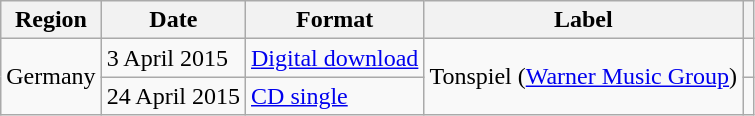<table class=wikitable>
<tr>
<th>Region</th>
<th>Date</th>
<th>Format</th>
<th>Label</th>
<th></th>
</tr>
<tr>
<td rowspan="2">Germany</td>
<td>3 April 2015</td>
<td><a href='#'>Digital download</a></td>
<td rowspan="2">Tonspiel (<a href='#'>Warner Music Group</a>)</td>
<td></td>
</tr>
<tr>
<td>24 April 2015</td>
<td><a href='#'>CD single</a></td>
<td></td>
</tr>
</table>
